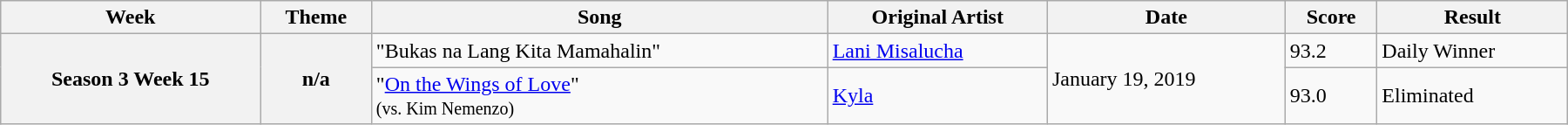<table class="wikitable sortable" style="width:95%; margin:1em auto;">
<tr>
<th scope="col">Week</th>
<th scope="col">Theme</th>
<th scope="col">Song</th>
<th scope="col">Original Artist</th>
<th scope="col">Date</th>
<th scope="col">Score</th>
<th scope="col">Result</th>
</tr>
<tr>
<th scope="row" rowspan="2">Season 3 Week 15</th>
<th rowspan="2">n/a</th>
<td>"Bukas na Lang Kita Mamahalin"</td>
<td><a href='#'>Lani Misalucha</a></td>
<td rowspan="2">January 19, 2019</td>
<td>93.2</td>
<td>Daily Winner</td>
</tr>
<tr>
<td>"<a href='#'>On the Wings of Love</a>"<br><small>(vs. Kim Nemenzo)</small></td>
<td><a href='#'>Kyla</a></td>
<td>93.0</td>
<td>Eliminated</td>
</tr>
</table>
